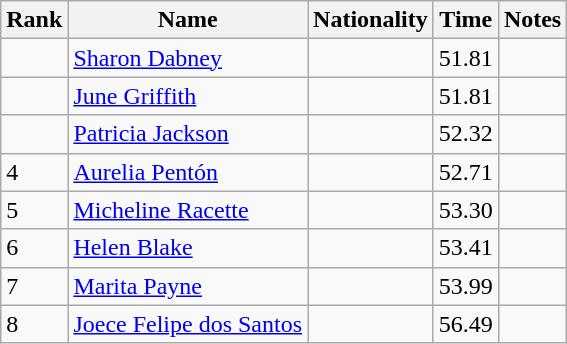<table class="wikitable sortable">
<tr>
<th>Rank</th>
<th>Name</th>
<th>Nationality</th>
<th>Time</th>
<th>Notes</th>
</tr>
<tr>
<td></td>
<td><a href='#'>Sharon Dabney</a></td>
<td></td>
<td>51.81</td>
<td></td>
</tr>
<tr>
<td></td>
<td><a href='#'>June Griffith</a></td>
<td></td>
<td>51.81</td>
<td></td>
</tr>
<tr>
<td></td>
<td><a href='#'>Patricia Jackson</a></td>
<td></td>
<td>52.32</td>
<td></td>
</tr>
<tr>
<td>4</td>
<td><a href='#'>Aurelia Pentón</a></td>
<td></td>
<td>52.71</td>
<td></td>
</tr>
<tr>
<td>5</td>
<td><a href='#'>Micheline Racette</a></td>
<td></td>
<td>53.30</td>
<td></td>
</tr>
<tr>
<td>6</td>
<td><a href='#'>Helen Blake</a></td>
<td></td>
<td>53.41</td>
<td></td>
</tr>
<tr>
<td>7</td>
<td><a href='#'>Marita Payne</a></td>
<td></td>
<td>53.99</td>
<td></td>
</tr>
<tr>
<td>8</td>
<td><a href='#'>Joece Felipe dos Santos</a></td>
<td></td>
<td>56.49</td>
<td></td>
</tr>
</table>
